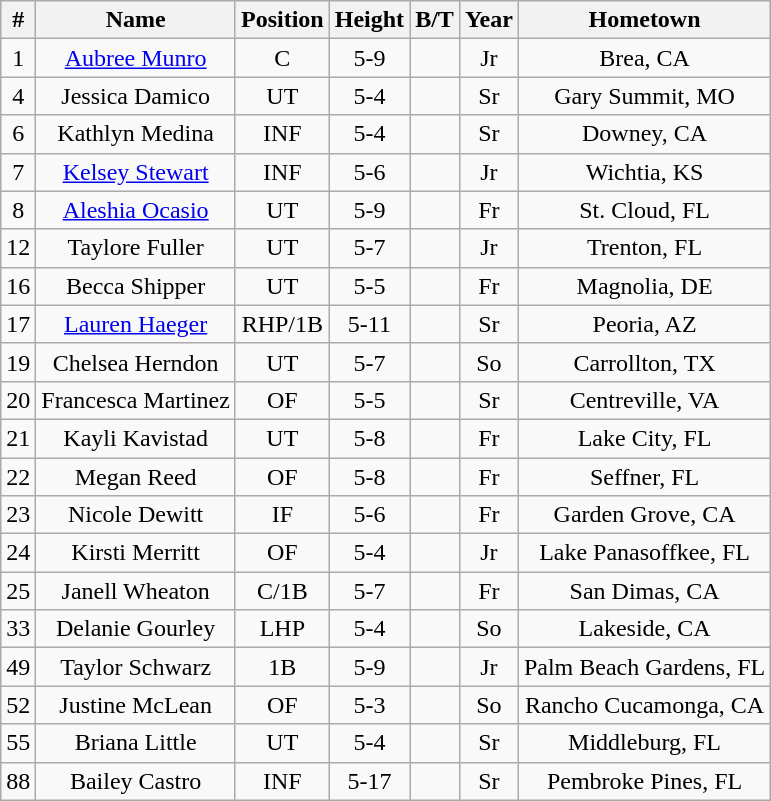<table class="wikitable sortable" style="text-align: center">
<tr>
<th>#</th>
<th>Name</th>
<th>Position</th>
<th>Height</th>
<th>B/T</th>
<th>Year</th>
<th>Hometown</th>
</tr>
<tr>
<td>1</td>
<td><a href='#'>Aubree Munro</a></td>
<td>C</td>
<td>5-9</td>
<td></td>
<td>Jr</td>
<td>Brea, CA</td>
</tr>
<tr>
<td>4</td>
<td>Jessica Damico</td>
<td>UT</td>
<td>5-4</td>
<td></td>
<td>Sr</td>
<td>Gary Summit, MO</td>
</tr>
<tr>
<td>6</td>
<td>Kathlyn Medina</td>
<td>INF</td>
<td>5-4</td>
<td></td>
<td>Sr</td>
<td>Downey, CA</td>
</tr>
<tr>
<td>7</td>
<td><a href='#'>Kelsey Stewart</a></td>
<td>INF</td>
<td>5-6</td>
<td></td>
<td>Jr</td>
<td>Wichtia, KS</td>
</tr>
<tr>
<td>8</td>
<td><a href='#'>Aleshia Ocasio</a></td>
<td>UT</td>
<td>5-9</td>
<td></td>
<td>Fr</td>
<td>St. Cloud, FL</td>
</tr>
<tr>
<td>12</td>
<td>Taylore Fuller</td>
<td>UT</td>
<td>5-7</td>
<td></td>
<td>Jr</td>
<td>Trenton, FL</td>
</tr>
<tr>
<td>16</td>
<td>Becca Shipper</td>
<td>UT</td>
<td>5-5</td>
<td></td>
<td>Fr</td>
<td>Magnolia, DE</td>
</tr>
<tr>
<td>17</td>
<td><a href='#'>Lauren Haeger</a></td>
<td>RHP/1B</td>
<td>5-11</td>
<td></td>
<td>Sr</td>
<td>Peoria, AZ</td>
</tr>
<tr>
<td>19</td>
<td>Chelsea Herndon</td>
<td>UT</td>
<td>5-7</td>
<td></td>
<td>So</td>
<td>Carrollton, TX</td>
</tr>
<tr>
<td>20</td>
<td>Francesca Martinez</td>
<td>OF</td>
<td>5-5</td>
<td></td>
<td>Sr</td>
<td>Centreville, VA</td>
</tr>
<tr>
<td>21</td>
<td>Kayli Kavistad</td>
<td>UT</td>
<td>5-8</td>
<td></td>
<td>Fr</td>
<td>Lake City, FL</td>
</tr>
<tr>
<td>22</td>
<td>Megan Reed</td>
<td>OF</td>
<td>5-8</td>
<td></td>
<td>Fr</td>
<td>Seffner, FL</td>
</tr>
<tr>
<td>23</td>
<td>Nicole Dewitt</td>
<td>IF</td>
<td>5-6</td>
<td></td>
<td>Fr</td>
<td>Garden Grove, CA</td>
</tr>
<tr>
<td>24</td>
<td>Kirsti Merritt</td>
<td>OF</td>
<td>5-4</td>
<td></td>
<td>Jr</td>
<td>Lake Panasoffkee, FL</td>
</tr>
<tr>
<td>25</td>
<td>Janell Wheaton</td>
<td>C/1B</td>
<td>5-7</td>
<td></td>
<td>Fr</td>
<td>San Dimas, CA</td>
</tr>
<tr>
<td>33</td>
<td>Delanie Gourley</td>
<td>LHP</td>
<td>5-4</td>
<td></td>
<td>So</td>
<td>Lakeside, CA</td>
</tr>
<tr>
<td>49</td>
<td>Taylor Schwarz</td>
<td>1B</td>
<td>5-9</td>
<td></td>
<td>Jr</td>
<td>Palm Beach Gardens, FL</td>
</tr>
<tr>
<td>52</td>
<td>Justine McLean</td>
<td>OF</td>
<td>5-3</td>
<td></td>
<td>So</td>
<td>Rancho Cucamonga, CA</td>
</tr>
<tr>
<td>55</td>
<td>Briana Little</td>
<td>UT</td>
<td>5-4</td>
<td></td>
<td>Sr</td>
<td>Middleburg, FL</td>
</tr>
<tr>
<td>88</td>
<td>Bailey Castro</td>
<td>INF</td>
<td>5-17</td>
<td></td>
<td>Sr</td>
<td>Pembroke Pines, FL</td>
</tr>
</table>
